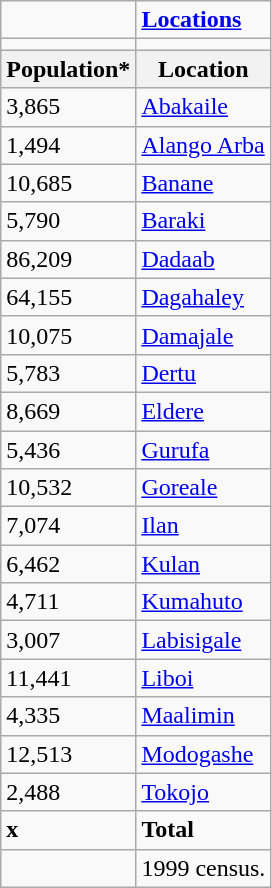<table class="wikitable">
<tr>
<td></td>
<td><strong><a href='#'>Locations</a></strong></td>
</tr>
<tr>
<td></td>
<td></td>
</tr>
<tr>
<th>Population*</th>
<th>Location</th>
</tr>
<tr>
<td>3,865</td>
<td><a href='#'>Abakaile</a></td>
</tr>
<tr>
<td>1,494</td>
<td><a href='#'>Alango Arba</a></td>
</tr>
<tr>
<td>10,685</td>
<td><a href='#'>Banane</a></td>
</tr>
<tr>
<td>5,790</td>
<td><a href='#'>Baraki</a></td>
</tr>
<tr>
<td>86,209</td>
<td><a href='#'>Dadaab</a></td>
</tr>
<tr>
<td>64,155</td>
<td><a href='#'>Dagahaley</a></td>
</tr>
<tr>
<td>10,075</td>
<td><a href='#'>Damajale</a></td>
</tr>
<tr>
<td>5,783</td>
<td><a href='#'>Dertu</a></td>
</tr>
<tr>
<td>8,669</td>
<td><a href='#'>Eldere</a></td>
</tr>
<tr>
<td>5,436</td>
<td><a href='#'>Gurufa</a></td>
</tr>
<tr>
<td>10,532</td>
<td><a href='#'>Goreale</a></td>
</tr>
<tr>
<td>7,074</td>
<td><a href='#'>Ilan</a></td>
</tr>
<tr>
<td>6,462</td>
<td><a href='#'>Kulan</a></td>
</tr>
<tr>
<td>4,711</td>
<td><a href='#'>Kumahuto</a></td>
</tr>
<tr>
<td>3,007</td>
<td><a href='#'>Labisigale</a></td>
</tr>
<tr>
<td>11,441</td>
<td><a href='#'>Liboi</a></td>
</tr>
<tr>
<td>4,335</td>
<td><a href='#'>Maalimin</a></td>
</tr>
<tr>
<td>12,513</td>
<td><a href='#'>Modogashe</a></td>
</tr>
<tr>
<td>2,488</td>
<td><a href='#'>Tokojo</a></td>
</tr>
<tr>
<td><strong>x</strong></td>
<td><strong>Total</strong></td>
</tr>
<tr>
<td></td>
<td>1999 census.</td>
</tr>
</table>
